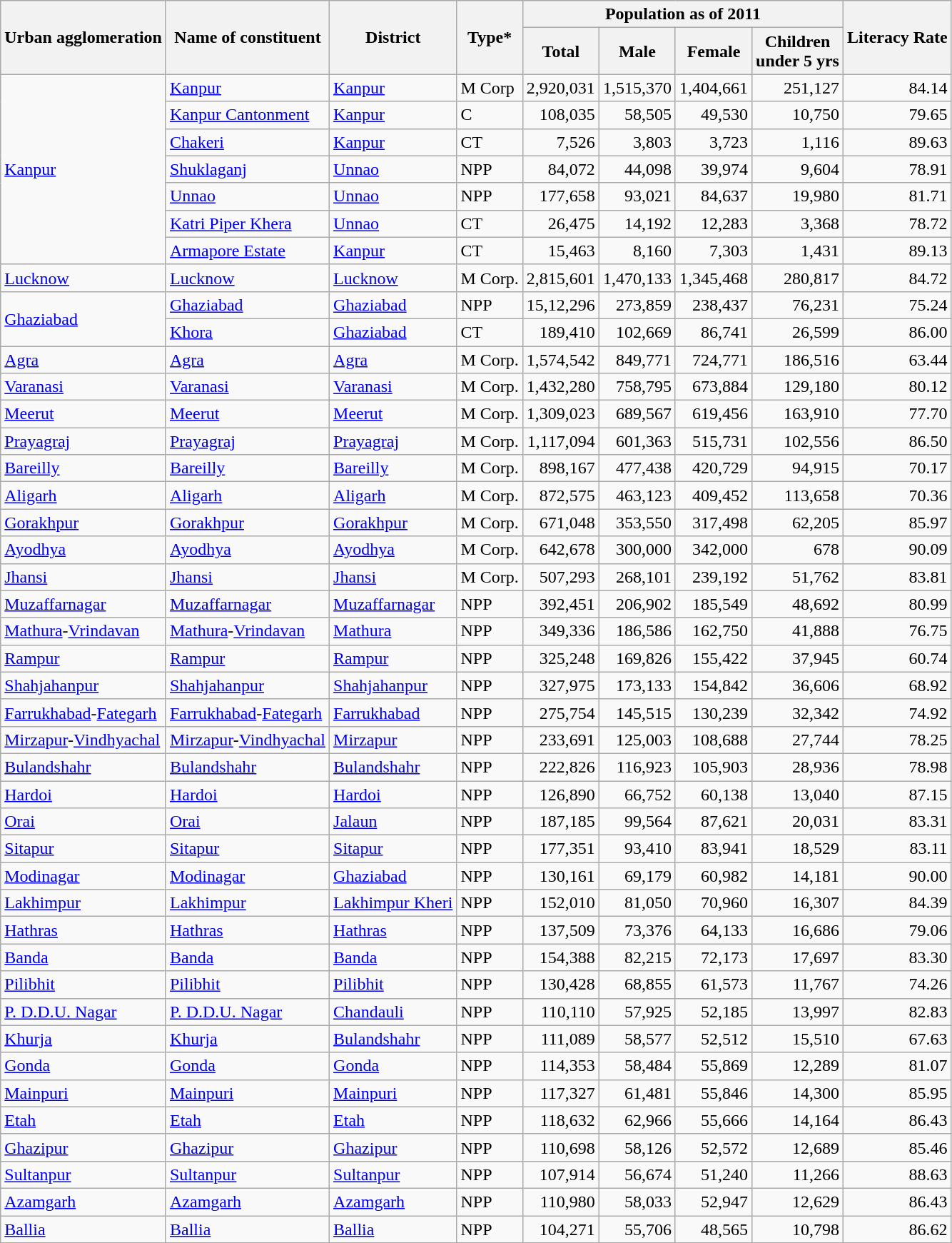<table class="wikitable sortable static-row-numbers static-row-header-text  style="text-align:center;font-size: 9pt">
<tr>
<th rowspan="2">Urban agglomeration</th>
<th rowspan="2">Name of constituent</th>
<th rowspan="2">District</th>
<th rowspan="2">Type*</th>
<th colspan="4">Population as of 2011 </th>
<th rowspan="2">Literacy Rate </th>
</tr>
<tr class="static-row-header">
<th>Total</th>
<th>Male</th>
<th>Female</th>
<th>Children <br> under 5 yrs</th>
</tr>
<tr>
<td rowspan="7"; align="left"><a href='#'>Kanpur</a></td>
<td align="left"><a href='#'>Kanpur</a></td>
<td align="left"><a href='#'>Kanpur</a></td>
<td align="left">M Corp</td>
<td align="right">2,920,031</td>
<td align="right">1,515,370</td>
<td align="right">1,404,661</td>
<td align="right">251,127</td>
<td align="right">84.14</td>
</tr>
<tr>
<td align="left"><a href='#'>Kanpur Cantonment</a></td>
<td align="left"><a href='#'>Kanpur</a></td>
<td align="left">C</td>
<td align="right">108,035</td>
<td align="right">58,505</td>
<td align="right">49,530</td>
<td align="right">10,750</td>
<td align="right">79.65</td>
</tr>
<tr>
<td align="left"><a href='#'>Chakeri</a></td>
<td align="left"><a href='#'>Kanpur</a></td>
<td align="left">CT</td>
<td align="right">7,526</td>
<td align="right">3,803</td>
<td align="right">3,723</td>
<td align="right">1,116</td>
<td align="right">89.63</td>
</tr>
<tr>
<td align="left"><a href='#'>Shuklaganj</a></td>
<td align="left"><a href='#'>Unnao</a></td>
<td align="left">NPP</td>
<td align="right">84,072</td>
<td align="right">44,098</td>
<td align="right">39,974</td>
<td align="right">9,604</td>
<td align="right">78.91</td>
</tr>
<tr>
<td align="left"><a href='#'>Unnao</a></td>
<td align="left"><a href='#'>Unnao</a></td>
<td align="left">NPP</td>
<td align="right">177,658</td>
<td align="right">93,021</td>
<td align="right">84,637</td>
<td align="right">19,980</td>
<td align="right">81.71</td>
</tr>
<tr>
<td align="left"><a href='#'>Katri Piper Khera</a></td>
<td align="left"><a href='#'>Unnao</a></td>
<td align="left">CT</td>
<td align="right">26,475</td>
<td align="right">14,192</td>
<td align="right">12,283</td>
<td align="right">3,368</td>
<td align="right">78.72</td>
</tr>
<tr>
<td align="left"><a href='#'>Armapore Estate</a></td>
<td align="left"><a href='#'>Kanpur</a></td>
<td align="left">CT</td>
<td align="right">15,463</td>
<td align="right">8,160</td>
<td align="right">7,303</td>
<td align="right">1,431</td>
<td align="right">89.13</td>
</tr>
<tr>
<td align="left"><a href='#'>Lucknow</a></td>
<td align="left"><a href='#'>Lucknow</a></td>
<td align="left"><a href='#'>Lucknow</a></td>
<td align="left">M Corp.</td>
<td align="right">2,815,601</td>
<td align="right">1,470,133</td>
<td align="right">1,345,468</td>
<td align="right">280,817</td>
<td align="right">84.72</td>
</tr>
<tr>
<td rowspan="2"; align="left"><a href='#'>Ghaziabad</a></td>
<td align="left"><a href='#'>Ghaziabad</a></td>
<td align="left"><a href='#'>Ghaziabad</a></td>
<td align="left">NPP</td>
<td align="right">15,12,296</td>
<td align="right">273,859</td>
<td align="right">238,437</td>
<td align="right">76,231</td>
<td align="right">75.24</td>
</tr>
<tr>
<td align="left"><a href='#'>Khora</a></td>
<td align="left"><a href='#'>Ghaziabad</a></td>
<td align="left">CT</td>
<td align="right">189,410</td>
<td align="right">102,669</td>
<td align="right">86,741</td>
<td align="right">26,599</td>
<td align="right">86.00</td>
</tr>
<tr>
<td align="left"><a href='#'>Agra</a></td>
<td align="left"><a href='#'>Agra</a></td>
<td align="left"><a href='#'>Agra</a></td>
<td align="left">M Corp.</td>
<td align="right">1,574,542</td>
<td align="right">849,771</td>
<td align="right">724,771</td>
<td align="right">186,516</td>
<td align="right">63.44</td>
</tr>
<tr>
<td align="left"><a href='#'>Varanasi</a></td>
<td align="left"><a href='#'>Varanasi</a></td>
<td align="left"><a href='#'>Varanasi</a></td>
<td align="left">M Corp.</td>
<td align="right">1,432,280</td>
<td align="right">758,795</td>
<td align="right">673,884</td>
<td align="right">129,180</td>
<td align="right">80.12</td>
</tr>
<tr>
<td align="left"><a href='#'>Meerut</a></td>
<td align="left"><a href='#'>Meerut</a></td>
<td align="left"><a href='#'>Meerut</a></td>
<td align="left">M Corp.</td>
<td align="right">1,309,023</td>
<td align="right">689,567</td>
<td align="right">619,456</td>
<td align="right">163,910</td>
<td align="right">77.70</td>
</tr>
<tr>
<td align="left"><a href='#'>Prayagraj</a></td>
<td align="left"><a href='#'>Prayagraj</a></td>
<td align="left"><a href='#'>Prayagraj</a></td>
<td align="left">M Corp.</td>
<td align="right">1,117,094</td>
<td align="right">601,363</td>
<td align="right">515,731</td>
<td align="right">102,556</td>
<td align="right">86.50</td>
</tr>
<tr>
<td align="left"><a href='#'>Bareilly</a></td>
<td align="left"><a href='#'>Bareilly</a></td>
<td align="left"><a href='#'>Bareilly</a></td>
<td align="left">M Corp.</td>
<td align="right">898,167</td>
<td align="right">477,438</td>
<td align="right">420,729</td>
<td align="right">94,915</td>
<td align="right">70.17</td>
</tr>
<tr>
<td align="left"><a href='#'>Aligarh</a></td>
<td align="left"><a href='#'>Aligarh</a></td>
<td align="left"><a href='#'>Aligarh</a></td>
<td align="left">M Corp.</td>
<td align="right">872,575</td>
<td align="right">463,123</td>
<td align="right">409,452</td>
<td align="right">113,658</td>
<td align="right">70.36</td>
</tr>
<tr>
<td align="left"><a href='#'>Gorakhpur</a></td>
<td align="left"><a href='#'>Gorakhpur</a></td>
<td align="left"><a href='#'>Gorakhpur</a></td>
<td align="left">M Corp.</td>
<td align="right">671,048</td>
<td align="right">353,550</td>
<td align="right">317,498</td>
<td align="right">62,205</td>
<td align="right">85.97</td>
</tr>
<tr |>
<td align="left"><a href='#'>Ayodhya</a></td>
<td align="left"><a href='#'>Ayodhya</a></td>
<td align="left"><a href='#'>Ayodhya</a></td>
<td align="left">M Corp.</td>
<td align="right">642,678</td>
<td align="right">300,000</td>
<td align="right">342,000</td>
<td align="right">678</td>
<td align="right">90.09</td>
</tr>
<tr>
<td align="left"><a href='#'>Jhansi</a></td>
<td align="left"><a href='#'>Jhansi</a></td>
<td align="left"><a href='#'>Jhansi</a></td>
<td align="left">M Corp.</td>
<td align="right">507,293</td>
<td align="right">268,101</td>
<td align="right">239,192</td>
<td align="right">51,762</td>
<td align="right">83.81</td>
</tr>
<tr>
<td align="left"><a href='#'>Muzaffarnagar</a></td>
<td align="left"><a href='#'>Muzaffarnagar</a></td>
<td align="left"><a href='#'>Muzaffarnagar</a></td>
<td align="left">NPP</td>
<td align="right">392,451</td>
<td align="right">206,902</td>
<td align="right">185,549</td>
<td align="right">48,692</td>
<td align="right">80.99</td>
</tr>
<tr>
<td align="left"><a href='#'>Mathura</a>-<a href='#'>Vrindavan</a></td>
<td align="left"><a href='#'>Mathura</a>-<a href='#'>Vrindavan</a></td>
<td align="left"><a href='#'>Mathura</a></td>
<td align="left">NPP</td>
<td align="right">349,336</td>
<td align="right">186,586</td>
<td align="right">162,750</td>
<td align="right">41,888</td>
<td align="right">76.75</td>
</tr>
<tr>
<td align="left"><a href='#'>Rampur</a></td>
<td align="left"><a href='#'>Rampur</a></td>
<td align="left"><a href='#'>Rampur</a></td>
<td align="left">NPP</td>
<td align="right">325,248</td>
<td align="right">169,826</td>
<td align="right">155,422</td>
<td align="right">37,945</td>
<td align="right">60.74</td>
</tr>
<tr>
<td align="left"><a href='#'>Shahjahanpur</a></td>
<td align="left"><a href='#'>Shahjahanpur</a></td>
<td align="left"><a href='#'>Shahjahanpur</a></td>
<td align="left">NPP</td>
<td align="right">327,975</td>
<td align="right">173,133</td>
<td align="right">154,842</td>
<td align="right">36,606</td>
<td align="right">68.92</td>
</tr>
<tr>
<td align="left"><a href='#'>Farrukhabad</a>-<a href='#'>Fategarh</a></td>
<td align="left"><a href='#'>Farrukhabad</a>-<a href='#'>Fategarh</a></td>
<td align="left"><a href='#'>Farrukhabad</a></td>
<td align="left">NPP</td>
<td align="right">275,754</td>
<td align="right">145,515</td>
<td align="right">130,239</td>
<td align="right">32,342</td>
<td align="right">74.92</td>
</tr>
<tr>
<td align="left"><a href='#'>Mirzapur</a>-<a href='#'>Vindhyachal</a></td>
<td align="left"><a href='#'>Mirzapur</a>-<a href='#'>Vindhyachal</a></td>
<td align="left"><a href='#'>Mirzapur</a></td>
<td align="left">NPP</td>
<td align="right">233,691</td>
<td align="right">125,003</td>
<td align="right">108,688</td>
<td align="right">27,744</td>
<td align="right">78.25</td>
</tr>
<tr>
<td align="left"><a href='#'>Bulandshahr</a></td>
<td align="left"><a href='#'>Bulandshahr</a></td>
<td align="left"><a href='#'>Bulandshahr</a></td>
<td align="left">NPP</td>
<td align="right">222,826</td>
<td align="right">116,923</td>
<td align="right">105,903</td>
<td align="right">28,936</td>
<td align="right">78.98</td>
</tr>
<tr>
<td align="left"><a href='#'>Hardoi</a></td>
<td align="left"><a href='#'>Hardoi</a></td>
<td align="left"><a href='#'>Hardoi</a></td>
<td align="left">NPP</td>
<td align="right">126,890</td>
<td align="right">66,752</td>
<td align="right">60,138</td>
<td align="right">13,040</td>
<td align="right">87.15</td>
</tr>
<tr>
<td align="left"><a href='#'>Orai</a></td>
<td align="left"><a href='#'>Orai</a></td>
<td align="left"><a href='#'>Jalaun</a></td>
<td align="left">NPP</td>
<td align="right">187,185</td>
<td align="right">99,564</td>
<td align="right">87,621</td>
<td align="right">20,031</td>
<td align="right">83.31</td>
</tr>
<tr>
<td align="left"><a href='#'>Sitapur</a></td>
<td align="left"><a href='#'>Sitapur</a></td>
<td align="left"><a href='#'>Sitapur</a></td>
<td align="left">NPP</td>
<td align="right">177,351</td>
<td align="right">93,410</td>
<td align="right">83,941</td>
<td align="right">18,529</td>
<td align="right">83.11</td>
</tr>
<tr>
<td align="left"><a href='#'>Modinagar</a></td>
<td align="left"><a href='#'>Modinagar</a></td>
<td align="left"><a href='#'>Ghaziabad</a></td>
<td align="left">NPP</td>
<td align="right">130,161</td>
<td align="right">69,179</td>
<td align="right">60,982</td>
<td align="right">14,181</td>
<td align="right">90.00</td>
</tr>
<tr>
<td align="left"><a href='#'>Lakhimpur</a></td>
<td align="left"><a href='#'>Lakhimpur</a></td>
<td align="left"><a href='#'>Lakhimpur Kheri</a></td>
<td align="left">NPP</td>
<td align="right">152,010</td>
<td align="right">81,050</td>
<td align="right">70,960</td>
<td align="right">16,307</td>
<td align="right">84.39</td>
</tr>
<tr>
<td align="left"><a href='#'>Hathras</a></td>
<td align="left"><a href='#'>Hathras</a></td>
<td align="left"><a href='#'>Hathras</a></td>
<td align="left">NPP</td>
<td align="right">137,509</td>
<td align="right">73,376</td>
<td align="right">64,133</td>
<td align="right">16,686</td>
<td align="right">79.06</td>
</tr>
<tr>
<td align="left"><a href='#'>Banda</a></td>
<td align="left"><a href='#'>Banda</a></td>
<td align="left"><a href='#'>Banda</a></td>
<td align="left">NPP</td>
<td align="right">154,388</td>
<td align="right">82,215</td>
<td align="right">72,173</td>
<td align="right">17,697</td>
<td align="right">83.30</td>
</tr>
<tr>
<td align="left"><a href='#'>Pilibhit</a></td>
<td align="left"><a href='#'>Pilibhit</a></td>
<td align="left"><a href='#'>Pilibhit</a></td>
<td align="left">NPP</td>
<td align="right">130,428</td>
<td align="right">68,855</td>
<td align="right">61,573</td>
<td align="right">11,767</td>
<td align="right">74.26</td>
</tr>
<tr>
<td align="left"><a href='#'>P. D.D.U. Nagar</a></td>
<td align="left"><a href='#'>P. D.D.U. Nagar</a></td>
<td align="left"><a href='#'>Chandauli</a></td>
<td align="left">NPP</td>
<td align="right">110,110</td>
<td align="right">57,925</td>
<td align="right">52,185</td>
<td align="right">13,997</td>
<td align="right">82.83</td>
</tr>
<tr>
<td align="left"><a href='#'>Khurja</a></td>
<td align="left"><a href='#'>Khurja</a></td>
<td align="left"><a href='#'>Bulandshahr</a></td>
<td align="left">NPP</td>
<td align="right">111,089</td>
<td align="right">58,577</td>
<td align="right">52,512</td>
<td align="right">15,510</td>
<td align="right">67.63</td>
</tr>
<tr>
<td align="left"><a href='#'>Gonda</a></td>
<td align="left"><a href='#'>Gonda</a></td>
<td align="left"><a href='#'>Gonda</a></td>
<td align="left">NPP</td>
<td align="right">114,353</td>
<td align="right">58,484</td>
<td align="right">55,869</td>
<td align="right">12,289</td>
<td align="right">81.07</td>
</tr>
<tr>
<td align="left"><a href='#'>Mainpuri</a></td>
<td align="left"><a href='#'>Mainpuri</a></td>
<td align="left"><a href='#'>Mainpuri</a></td>
<td align="left">NPP</td>
<td align="right">117,327</td>
<td align="right">61,481</td>
<td align="right">55,846</td>
<td align="right">14,300</td>
<td align="right">85.95</td>
</tr>
<tr>
<td align="left"><a href='#'>Etah</a></td>
<td align="left"><a href='#'>Etah</a></td>
<td align="left"><a href='#'>Etah</a></td>
<td align="left">NPP</td>
<td align="right">118,632</td>
<td align="right">62,966</td>
<td align="right">55,666</td>
<td align="right">14,164</td>
<td align="right">86.43</td>
</tr>
<tr>
<td align="left"><a href='#'>Ghazipur</a></td>
<td align="left"><a href='#'>Ghazipur</a></td>
<td align="left"><a href='#'>Ghazipur</a></td>
<td align="left">NPP</td>
<td align="right">110,698</td>
<td align="right">58,126</td>
<td align="right">52,572</td>
<td align="right">12,689</td>
<td align="right">85.46</td>
</tr>
<tr>
<td align="left"><a href='#'>Sultanpur</a></td>
<td align="left"><a href='#'>Sultanpur</a></td>
<td align="left"><a href='#'>Sultanpur</a></td>
<td align="left">NPP</td>
<td align="right">107,914</td>
<td align="right">56,674</td>
<td align="right">51,240</td>
<td align="right">11,266</td>
<td align="right">88.63</td>
</tr>
<tr>
<td align="left"><a href='#'>Azamgarh</a></td>
<td align="left"><a href='#'>Azamgarh</a></td>
<td align="left"><a href='#'>Azamgarh</a></td>
<td align="left">NPP</td>
<td align="right">110,980</td>
<td align="right">58,033</td>
<td align="right">52,947</td>
<td align="right">12,629</td>
<td align="right">86.43</td>
</tr>
<tr>
<td align="left"><a href='#'>Ballia</a></td>
<td align="left"><a href='#'>Ballia</a></td>
<td align="left"><a href='#'>Ballia</a></td>
<td align="left">NPP</td>
<td align="right">104,271</td>
<td align="right">55,706</td>
<td align="right">48,565</td>
<td align="right">10,798</td>
<td align="right">86.62</td>
</tr>
<tr>
</tr>
</table>
